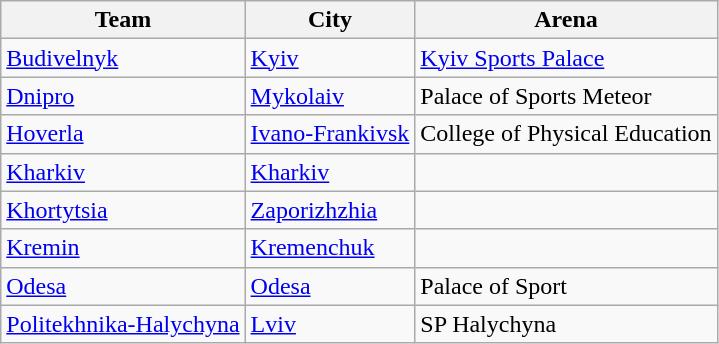<table class="wikitable sortable">
<tr>
<th>Team</th>
<th>City</th>
<th>Arena</th>
</tr>
<tr>
<td><a href='#'>Budivelnyk</a></td>
<td><a href='#'>Kyiv</a></td>
<td><a href='#'>Kyiv Sports Palace</a></td>
</tr>
<tr>
<td><a href='#'>Dnipro</a></td>
<td><a href='#'>Mykolaiv</a></td>
<td>Palace of Sports Meteor</td>
</tr>
<tr>
<td><a href='#'>Hoverla</a></td>
<td><a href='#'>Ivano-Frankivsk</a></td>
<td>College of Physical Education</td>
</tr>
<tr>
<td><a href='#'>Kharkiv</a></td>
<td><a href='#'>Kharkiv</a></td>
<td></td>
</tr>
<tr>
<td><a href='#'>Khortytsia</a></td>
<td><a href='#'>Zaporizhzhia</a></td>
<td></td>
</tr>
<tr>
<td><a href='#'>Kremin</a></td>
<td><a href='#'>Kremenchuk</a></td>
<td></td>
</tr>
<tr>
<td><a href='#'>Odesa</a></td>
<td><a href='#'>Odesa</a></td>
<td>Palace of Sport</td>
</tr>
<tr>
<td><a href='#'>Politekhnika-Halychyna</a></td>
<td><a href='#'>Lviv</a></td>
<td>SP Halychyna</td>
</tr>
</table>
